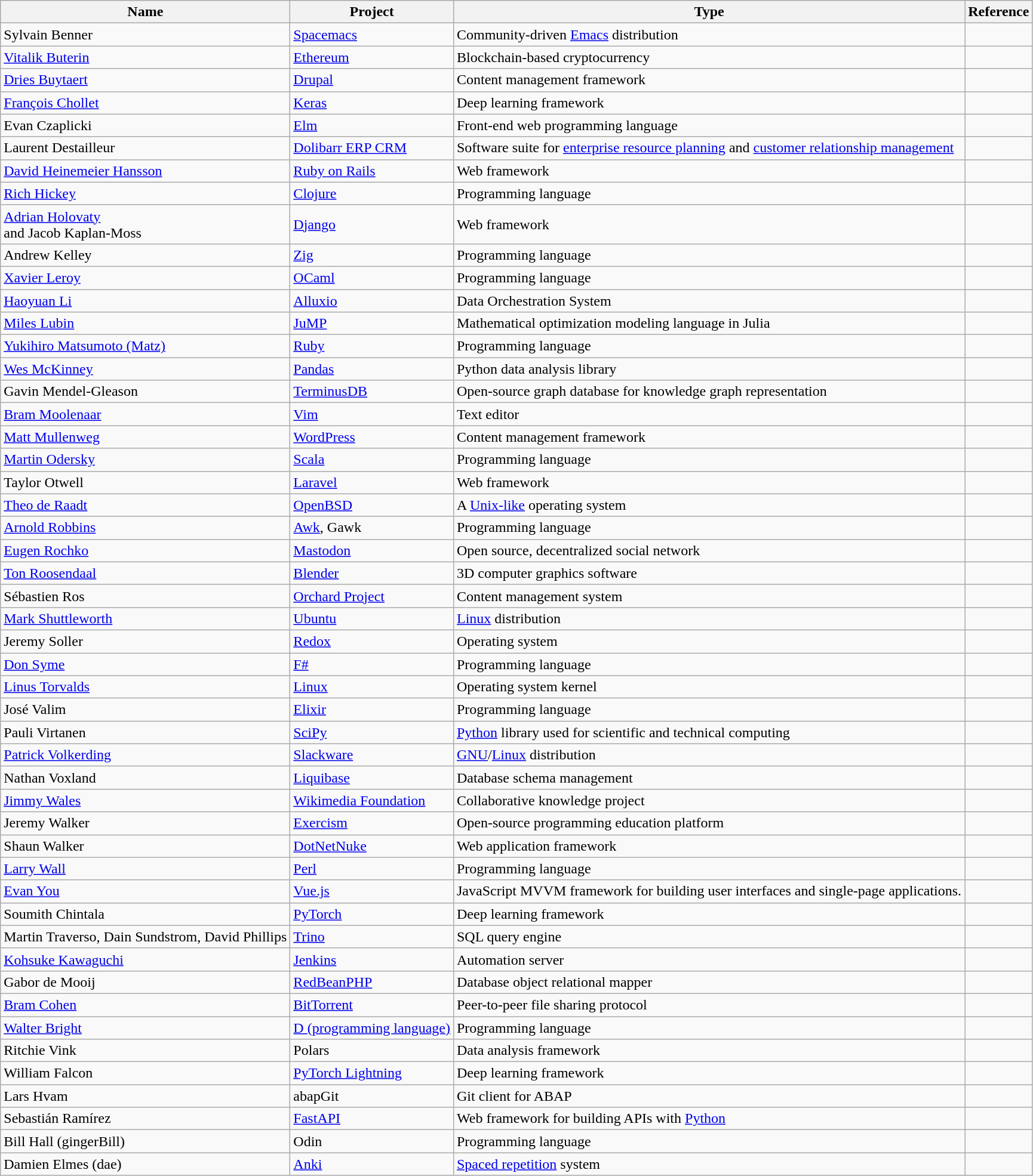<table class="sortable wikitable">
<tr>
<th>Name</th>
<th>Project</th>
<th>Type</th>
<th>Reference</th>
</tr>
<tr>
<td>Sylvain Benner</td>
<td><a href='#'>Spacemacs</a></td>
<td>Community-driven <a href='#'>Emacs</a> distribution</td>
<td></td>
</tr>
<tr>
<td><a href='#'>Vitalik Buterin</a></td>
<td><a href='#'>Ethereum</a></td>
<td>Blockchain-based cryptocurrency</td>
<td></td>
</tr>
<tr>
<td><a href='#'>Dries Buytaert</a></td>
<td><a href='#'>Drupal</a></td>
<td>Content management framework</td>
<td></td>
</tr>
<tr>
<td><a href='#'>François Chollet</a></td>
<td><a href='#'>Keras</a></td>
<td>Deep learning framework</td>
<td></td>
</tr>
<tr>
<td>Evan Czaplicki</td>
<td><a href='#'>Elm</a></td>
<td>Front-end web programming language</td>
<td></td>
</tr>
<tr>
<td>Laurent Destailleur</td>
<td><a href='#'>Dolibarr ERP CRM</a></td>
<td>Software suite for <a href='#'>enterprise resource planning</a> and <a href='#'>customer relationship management</a></td>
<td></td>
</tr>
<tr>
<td><a href='#'>David Heinemeier Hansson</a></td>
<td><a href='#'>Ruby on Rails</a></td>
<td>Web framework</td>
<td></td>
</tr>
<tr>
<td><a href='#'>Rich Hickey</a></td>
<td><a href='#'>Clojure</a></td>
<td>Programming language</td>
<td></td>
</tr>
<tr>
<td><a href='#'>Adrian Holovaty</a> <br>and Jacob Kaplan-Moss</td>
<td><a href='#'>Django</a></td>
<td>Web framework</td>
<td></td>
</tr>
<tr>
<td>Andrew Kelley</td>
<td><a href='#'>Zig</a></td>
<td>Programming language</td>
<td></td>
</tr>
<tr>
<td><a href='#'>Xavier Leroy</a></td>
<td><a href='#'>OCaml</a></td>
<td>Programming language</td>
<td></td>
</tr>
<tr>
<td><a href='#'>Haoyuan Li</a></td>
<td><a href='#'>Alluxio</a></td>
<td>Data Orchestration System</td>
<td></td>
</tr>
<tr>
<td><a href='#'>Miles Lubin</a></td>
<td><a href='#'>JuMP</a></td>
<td>Mathematical optimization modeling language in Julia</td>
<td></td>
</tr>
<tr>
<td><a href='#'>Yukihiro Matsumoto (Matz)</a></td>
<td><a href='#'>Ruby</a></td>
<td>Programming language</td>
<td></td>
</tr>
<tr>
<td><a href='#'>Wes McKinney</a></td>
<td><a href='#'>Pandas</a></td>
<td>Python data analysis library</td>
<td></td>
</tr>
<tr>
<td>Gavin Mendel-Gleason</td>
<td><a href='#'>TerminusDB</a></td>
<td>Open-source graph database for knowledge graph representation</td>
<td></td>
</tr>
<tr>
<td><a href='#'>Bram Moolenaar</a></td>
<td><a href='#'>Vim</a></td>
<td>Text editor</td>
<td></td>
</tr>
<tr>
<td><a href='#'>Matt Mullenweg</a></td>
<td><a href='#'>WordPress</a></td>
<td>Content management framework</td>
<td></td>
</tr>
<tr>
<td><a href='#'>Martin Odersky</a></td>
<td><a href='#'>Scala</a></td>
<td>Programming language</td>
<td></td>
</tr>
<tr>
<td>Taylor Otwell</td>
<td><a href='#'>Laravel</a></td>
<td>Web framework</td>
<td></td>
</tr>
<tr>
<td><a href='#'>Theo de Raadt</a></td>
<td><a href='#'>OpenBSD</a></td>
<td>A <a href='#'>Unix-like</a> operating system</td>
<td></td>
</tr>
<tr>
<td><a href='#'>Arnold Robbins</a></td>
<td><a href='#'>Awk</a>, Gawk</td>
<td>Programming language</td>
<td></td>
</tr>
<tr>
<td><a href='#'>Eugen Rochko</a></td>
<td><a href='#'>Mastodon</a></td>
<td>Open source, decentralized social network</td>
<td></td>
</tr>
<tr>
<td><a href='#'>Ton Roosendaal</a></td>
<td><a href='#'>Blender</a></td>
<td>3D computer graphics software</td>
<td></td>
</tr>
<tr>
<td>Sébastien Ros</td>
<td><a href='#'>Orchard Project</a></td>
<td>Content management system</td>
<td></td>
</tr>
<tr>
<td><a href='#'>Mark Shuttleworth</a></td>
<td><a href='#'>Ubuntu</a></td>
<td><a href='#'>Linux</a> distribution</td>
<td></td>
</tr>
<tr>
<td>Jeremy Soller</td>
<td><a href='#'>Redox</a></td>
<td>Operating system</td>
<td></td>
</tr>
<tr>
<td><a href='#'>Don Syme</a></td>
<td><a href='#'>F#</a></td>
<td>Programming language</td>
<td></td>
</tr>
<tr>
<td><a href='#'>Linus Torvalds</a></td>
<td><a href='#'>Linux</a></td>
<td>Operating system kernel</td>
<td></td>
</tr>
<tr>
<td>José Valim</td>
<td><a href='#'>Elixir</a></td>
<td>Programming language</td>
<td></td>
</tr>
<tr>
<td>Pauli Virtanen</td>
<td><a href='#'>SciPy</a></td>
<td><a href='#'>Python</a> library used for scientific and technical computing</td>
<td></td>
</tr>
<tr>
<td><a href='#'>Patrick Volkerding</a></td>
<td><a href='#'>Slackware</a></td>
<td><a href='#'>GNU</a>/<a href='#'>Linux</a> distribution</td>
<td></td>
</tr>
<tr>
<td>Nathan Voxland</td>
<td><a href='#'>Liquibase</a></td>
<td>Database schema management</td>
<td></td>
</tr>
<tr>
<td><a href='#'>Jimmy Wales</a></td>
<td><a href='#'>Wikimedia Foundation</a></td>
<td>Collaborative knowledge project</td>
<td></td>
</tr>
<tr>
<td>Jeremy Walker</td>
<td><a href='#'>Exercism</a></td>
<td>Open-source programming education platform</td>
<td></td>
</tr>
<tr>
<td>Shaun Walker</td>
<td><a href='#'>DotNetNuke</a></td>
<td>Web application framework</td>
<td></td>
</tr>
<tr>
<td><a href='#'>Larry Wall</a></td>
<td><a href='#'>Perl</a></td>
<td>Programming language</td>
<td></td>
</tr>
<tr>
<td><a href='#'>Evan You</a></td>
<td><a href='#'>Vue.js</a></td>
<td>JavaScript MVVM framework for building user interfaces and single-page applications.</td>
<td></td>
</tr>
<tr>
<td>Soumith Chintala</td>
<td><a href='#'>PyTorch</a></td>
<td>Deep learning framework</td>
<td></td>
</tr>
<tr>
<td>Martin Traverso, Dain Sundstrom, David Phillips</td>
<td><a href='#'>Trino</a></td>
<td>SQL query engine</td>
<td></td>
</tr>
<tr>
<td><a href='#'>Kohsuke Kawaguchi</a></td>
<td><a href='#'>Jenkins</a></td>
<td>Automation server</td>
<td></td>
</tr>
<tr>
<td>Gabor de Mooij</td>
<td><a href='#'>RedBeanPHP</a></td>
<td>Database object relational mapper</td>
<td></td>
</tr>
<tr>
<td><a href='#'>Bram Cohen</a></td>
<td><a href='#'>BitTorrent</a></td>
<td>Peer-to-peer file sharing protocol</td>
<td></td>
</tr>
<tr>
<td><a href='#'>Walter Bright</a></td>
<td><a href='#'>D (programming language)</a></td>
<td>Programming language</td>
<td></td>
</tr>
<tr>
<td>Ritchie Vink</td>
<td>Polars</td>
<td>Data analysis framework</td>
<td></td>
</tr>
<tr>
<td>William Falcon</td>
<td><a href='#'>PyTorch Lightning</a></td>
<td>Deep learning framework</td>
<td></td>
</tr>
<tr>
<td>Lars Hvam</td>
<td>abapGit</td>
<td>Git client for ABAP</td>
<td></td>
</tr>
<tr>
<td>Sebastián Ramírez</td>
<td><a href='#'>FastAPI</a></td>
<td>Web framework for building APIs with <a href='#'>Python</a></td>
<td></td>
</tr>
<tr>
<td>Bill Hall (gingerBill)</td>
<td>Odin</td>
<td>Programming language</td>
<td></td>
</tr>
<tr>
<td>Damien Elmes (dae)</td>
<td><a href='#'>Anki</a></td>
<td><a href='#'>Spaced repetition</a> system</td>
<td></td>
</tr>
</table>
